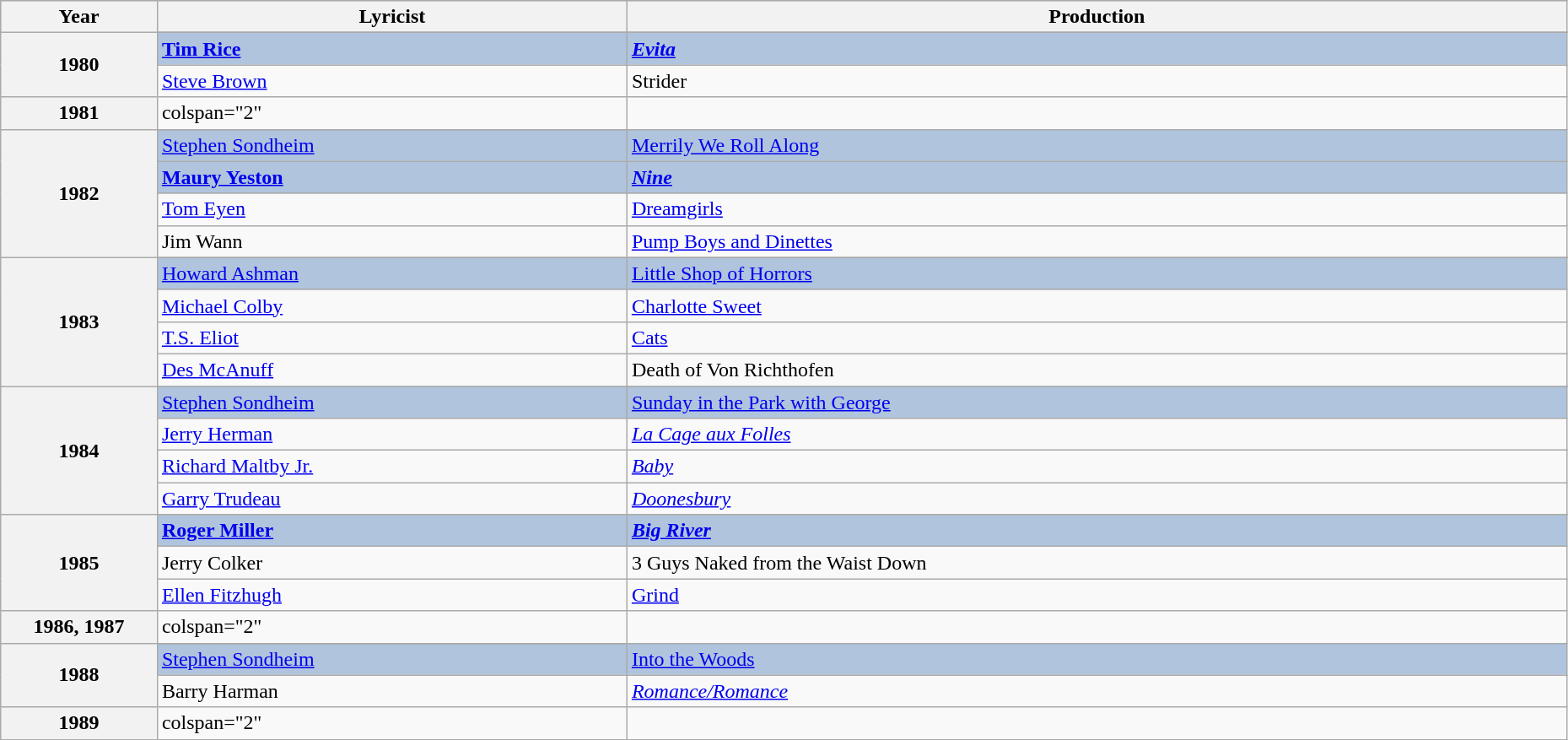<table class="wikitable" style="width:98%;">
<tr style="background:#bebebe;">
<th style="width:10%;">Year</th>
<th style="width:30%;">Lyricist</th>
<th style="width:60%;">Production</th>
</tr>
<tr>
<th rowspan="3" align="center">1980</th>
</tr>
<tr style="background:#B0C4DE">
<td><strong><a href='#'>Tim Rice</a></strong></td>
<td><strong><em><a href='#'>Evita</a><em> <strong></td>
</tr>
<tr>
<td><a href='#'>Steve Brown</a></td>
<td></em>Strider<em></td>
</tr>
<tr>
<th align="center">1981</th>
<td>colspan="2" </td>
</tr>
<tr>
<th rowspan="5" align="center">1982</th>
</tr>
<tr style="background:#B0C4DE">
<td></strong><a href='#'>Stephen Sondheim</a><strong></td>
<td></em></strong><a href='#'>Merrily We Roll Along</a></em> </strong></td>
</tr>
<tr style="background:#B0C4DE">
<td><strong><a href='#'>Maury Yeston</a></strong></td>
<td><strong><em><a href='#'>Nine</a><em> <strong></td>
</tr>
<tr>
<td><a href='#'>Tom Eyen</a></td>
<td></em><a href='#'>Dreamgirls</a><em></td>
</tr>
<tr>
<td>Jim Wann</td>
<td></em><a href='#'>Pump Boys and Dinettes</a><em></td>
</tr>
<tr>
<th rowspan="5" align="center">1983</th>
</tr>
<tr style="background:#B0C4DE">
<td></strong><a href='#'>Howard Ashman</a><strong></td>
<td></em></strong><a href='#'>Little Shop of Horrors</a><strong><em></td>
</tr>
<tr>
<td><a href='#'>Michael Colby</a></td>
<td></em><a href='#'>Charlotte Sweet</a><em></td>
</tr>
<tr>
<td><a href='#'>T.S. Eliot</a></td>
<td></em><a href='#'>Cats</a><em></td>
</tr>
<tr>
<td><a href='#'>Des McAnuff</a></td>
<td></em>Death of Von Richthofen<em></td>
</tr>
<tr>
<th rowspan="5" align="center">1984</th>
</tr>
<tr style="background:#B0C4DE">
<td></strong><a href='#'>Stephen Sondheim</a><strong></td>
<td></em></strong><a href='#'>Sunday in the Park with George</a></em> </strong></td>
</tr>
<tr>
<td><a href='#'>Jerry Herman</a></td>
<td><em><a href='#'>La Cage aux Folles</a></em></td>
</tr>
<tr>
<td><a href='#'>Richard Maltby Jr.</a></td>
<td><em><a href='#'>Baby</a></em></td>
</tr>
<tr>
<td><a href='#'>Garry Trudeau</a></td>
<td><em><a href='#'>Doonesbury</a></em></td>
</tr>
<tr>
<th rowspan="4" align="center">1985</th>
</tr>
<tr style="background:#B0C4DE">
<td><strong><a href='#'>Roger Miller</a></strong></td>
<td><strong><em><a href='#'>Big River</a><em> <strong></td>
</tr>
<tr>
<td>Jerry Colker</td>
<td></em>3 Guys Naked from the Waist Down<em></td>
</tr>
<tr>
<td><a href='#'>Ellen Fitzhugh</a></td>
<td></em><a href='#'>Grind</a><em></td>
</tr>
<tr>
<th align="center">1986, 1987</th>
<td>colspan="2" </td>
</tr>
<tr>
<th rowspan="3" align="center">1988</th>
</tr>
<tr style="background:#B0C4DE">
<td></strong><a href='#'>Stephen Sondheim</a><strong></td>
<td></em></strong><a href='#'>Into the Woods</a></em> </strong></td>
</tr>
<tr>
<td>Barry Harman</td>
<td><em><a href='#'>Romance/Romance</a></em></td>
</tr>
<tr>
<th align="center">1989</th>
<td>colspan="2" </td>
</tr>
</table>
